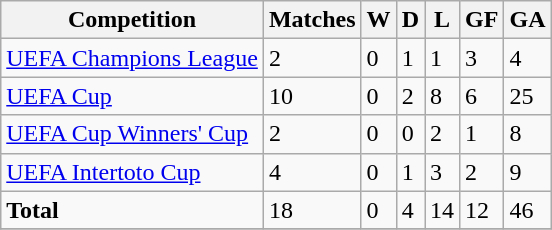<table class="wikitable" align="center">
<tr>
<th>Competition</th>
<th>Matches</th>
<th>W</th>
<th>D</th>
<th>L</th>
<th>GF</th>
<th>GA</th>
</tr>
<tr>
<td><a href='#'>UEFA Champions League</a></td>
<td>2</td>
<td>0</td>
<td>1</td>
<td>1</td>
<td>3</td>
<td>4</td>
</tr>
<tr>
<td><a href='#'>UEFA Cup</a></td>
<td>10</td>
<td>0</td>
<td>2</td>
<td>8</td>
<td>6</td>
<td>25</td>
</tr>
<tr>
<td><a href='#'>UEFA Cup Winners' Cup</a></td>
<td>2</td>
<td>0</td>
<td>0</td>
<td>2</td>
<td>1</td>
<td>8</td>
</tr>
<tr>
<td><a href='#'>UEFA Intertoto Cup</a></td>
<td>4</td>
<td>0</td>
<td>1</td>
<td>3</td>
<td>2</td>
<td>9</td>
</tr>
<tr>
<td><strong>Total</strong></td>
<td>18</td>
<td>0</td>
<td>4</td>
<td>14</td>
<td>12</td>
<td>46</td>
</tr>
<tr>
</tr>
</table>
